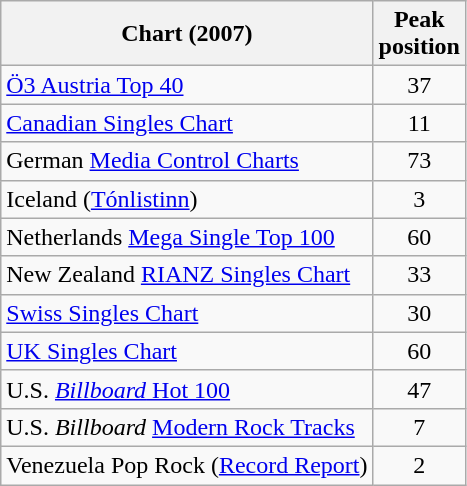<table class="wikitable sortable">
<tr>
<th align="left">Chart (2007)</th>
<th align="left">Peak<br>position</th>
</tr>
<tr>
<td align="left"><a href='#'>Ö3 Austria Top 40</a></td>
<td align="center">37</td>
</tr>
<tr>
<td align="left"><a href='#'>Canadian Singles Chart</a></td>
<td align="center">11</td>
</tr>
<tr>
<td align="left">German <a href='#'>Media Control Charts</a></td>
<td align="center">73</td>
</tr>
<tr>
<td align="left">Iceland (<a href='#'>Tónlistinn</a>)</td>
<td align="center">3</td>
</tr>
<tr>
<td align="left">Netherlands <a href='#'>Mega Single Top 100</a></td>
<td align="center">60</td>
</tr>
<tr>
<td align="left">New Zealand <a href='#'>RIANZ Singles Chart</a></td>
<td align="center">33</td>
</tr>
<tr>
<td align="left"><a href='#'>Swiss Singles Chart</a></td>
<td align="center">30</td>
</tr>
<tr>
<td align="left"><a href='#'>UK Singles Chart</a></td>
<td align="center">60</td>
</tr>
<tr>
<td align="left">U.S. <a href='#'><em>Billboard</em> Hot 100</a></td>
<td align="center">47</td>
</tr>
<tr>
<td align="left">U.S. <em>Billboard</em> <a href='#'>Modern Rock Tracks</a></td>
<td align="center">7</td>
</tr>
<tr>
<td>Venezuela Pop Rock (<a href='#'>Record Report</a>)</td>
<td align="center">2</td>
</tr>
</table>
